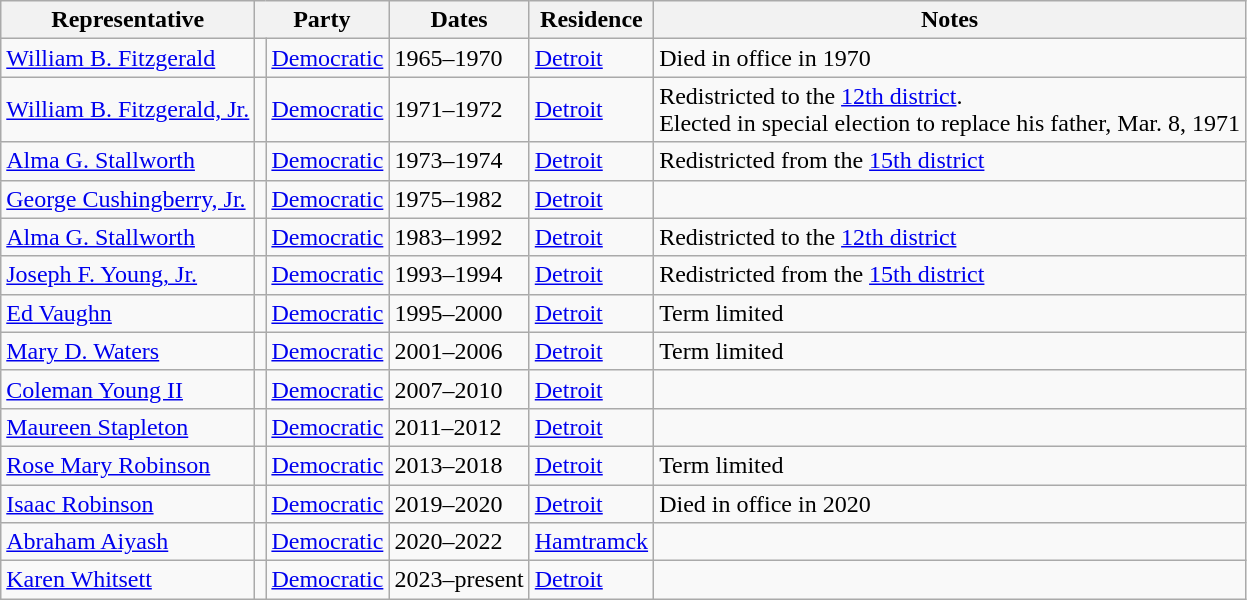<table class=wikitable>
<tr valign=bottom>
<th>Representative</th>
<th colspan="2">Party</th>
<th>Dates</th>
<th>Residence</th>
<th>Notes</th>
</tr>
<tr>
<td><a href='#'>William B. Fitzgerald</a></td>
<td bgcolor=></td>
<td><a href='#'>Democratic</a></td>
<td>1965–1970</td>
<td><a href='#'>Detroit</a></td>
<td>Died in office in 1970</td>
</tr>
<tr>
<td><a href='#'>William B. Fitzgerald, Jr.</a></td>
<td bgcolor=></td>
<td><a href='#'>Democratic</a></td>
<td>1971–1972</td>
<td><a href='#'>Detroit</a></td>
<td>Redistricted to the <a href='#'>12th district</a>.<br>Elected in special election to replace his father, Mar. 8, 1971</td>
</tr>
<tr>
<td><a href='#'>Alma G. Stallworth</a></td>
<td bgcolor=></td>
<td><a href='#'>Democratic</a></td>
<td>1973–1974</td>
<td><a href='#'>Detroit</a></td>
<td>Redistricted from the <a href='#'>15th district</a></td>
</tr>
<tr>
<td><a href='#'>George Cushingberry, Jr.</a></td>
<td bgcolor=></td>
<td><a href='#'>Democratic</a></td>
<td>1975–1982</td>
<td><a href='#'>Detroit</a></td>
<td></td>
</tr>
<tr>
<td><a href='#'>Alma G. Stallworth</a></td>
<td bgcolor=></td>
<td><a href='#'>Democratic</a></td>
<td>1983–1992</td>
<td><a href='#'>Detroit</a></td>
<td>Redistricted to the <a href='#'>12th district</a></td>
</tr>
<tr>
<td><a href='#'>Joseph F. Young, Jr.</a></td>
<td bgcolor=></td>
<td><a href='#'>Democratic</a></td>
<td>1993–1994</td>
<td><a href='#'>Detroit</a></td>
<td>Redistricted from the <a href='#'>15th district</a></td>
</tr>
<tr>
<td><a href='#'>Ed Vaughn</a></td>
<td bgcolor=></td>
<td><a href='#'>Democratic</a></td>
<td>1995–2000</td>
<td><a href='#'>Detroit</a></td>
<td>Term limited</td>
</tr>
<tr>
<td><a href='#'>Mary D. Waters</a></td>
<td bgcolor=></td>
<td><a href='#'>Democratic</a></td>
<td>2001–2006</td>
<td><a href='#'>Detroit</a></td>
<td>Term limited</td>
</tr>
<tr>
<td><a href='#'>Coleman Young II</a></td>
<td bgcolor=></td>
<td><a href='#'>Democratic</a></td>
<td>2007–2010</td>
<td><a href='#'>Detroit</a></td>
<td></td>
</tr>
<tr>
<td><a href='#'>Maureen Stapleton</a></td>
<td bgcolor=></td>
<td><a href='#'>Democratic</a></td>
<td>2011–2012</td>
<td><a href='#'>Detroit</a></td>
<td></td>
</tr>
<tr>
<td><a href='#'>Rose Mary Robinson</a></td>
<td bgcolor=></td>
<td><a href='#'>Democratic</a></td>
<td>2013–2018</td>
<td><a href='#'>Detroit</a></td>
<td>Term limited</td>
</tr>
<tr>
<td><a href='#'>Isaac Robinson</a></td>
<td bgcolor=></td>
<td><a href='#'>Democratic</a></td>
<td>2019–2020</td>
<td><a href='#'>Detroit</a></td>
<td>Died in office in 2020</td>
</tr>
<tr>
<td><a href='#'>Abraham Aiyash</a></td>
<td bgcolor=></td>
<td><a href='#'>Democratic</a></td>
<td>2020–2022</td>
<td><a href='#'>Hamtramck</a></td>
<td></td>
</tr>
<tr>
<td><a href='#'>Karen Whitsett</a></td>
<td bgcolor=></td>
<td><a href='#'>Democratic</a></td>
<td>2023–present</td>
<td><a href='#'>Detroit</a></td>
<td></td>
</tr>
</table>
